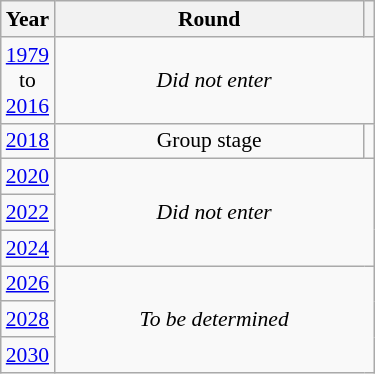<table class="wikitable" style="text-align: center; font-size:90%">
<tr>
<th>Year</th>
<th style="width:200px">Round</th>
<th></th>
</tr>
<tr>
<td><a href='#'>1979</a><br>to<br><a href='#'>2016</a></td>
<td colspan="2"><em>Did not enter</em></td>
</tr>
<tr>
<td><a href='#'>2018</a></td>
<td>Group stage</td>
<td></td>
</tr>
<tr>
<td><a href='#'>2020</a></td>
<td colspan="2" rowspan="3"><em>Did not enter</em></td>
</tr>
<tr>
<td><a href='#'>2022</a></td>
</tr>
<tr>
<td><a href='#'>2024</a></td>
</tr>
<tr>
<td><a href='#'>2026</a></td>
<td colspan="2" rowspan="3"><em>To be determined</em></td>
</tr>
<tr>
<td><a href='#'>2028</a></td>
</tr>
<tr>
<td><a href='#'>2030</a></td>
</tr>
</table>
